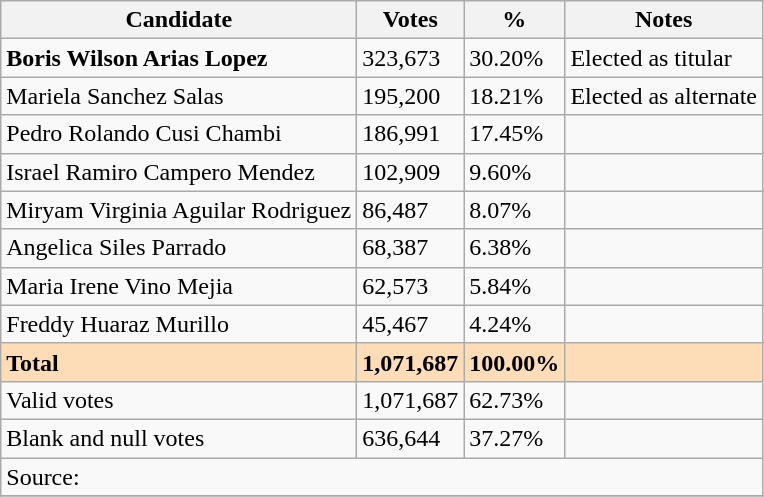<table class=wikitable>
<tr>
<th>Candidate</th>
<th>Votes</th>
<th>%</th>
<th>Notes</th>
</tr>
<tr>
<td><strong>Boris Wilson Arias Lopez</strong></td>
<td>323,673</td>
<td>30.20%</td>
<td>Elected as titular</td>
</tr>
<tr>
<td>Mariela Sanchez Salas</td>
<td>195,200</td>
<td>18.21%</td>
<td>Elected as alternate</td>
</tr>
<tr>
<td>Pedro Rolando Cusi Chambi</td>
<td>186,991</td>
<td>17.45%</td>
<td></td>
</tr>
<tr>
<td>Israel Ramiro Campero Mendez</td>
<td>102,909</td>
<td>9.60%</td>
<td></td>
</tr>
<tr>
<td>Miryam Virginia Aguilar Rodriguez</td>
<td>86,487</td>
<td>8.07%</td>
<td></td>
</tr>
<tr>
<td>Angelica Siles Parrado</td>
<td>68,387</td>
<td>6.38%</td>
<td></td>
</tr>
<tr>
<td>Maria Irene Vino Mejia</td>
<td>62,573</td>
<td>5.84%</td>
<td></td>
</tr>
<tr>
<td>Freddy Huaraz Murillo</td>
<td>45,467</td>
<td>4.24%</td>
<td></td>
</tr>
<tr>
<td style="background:#FDDCB8"><strong>Total</strong></td>
<td style="background:#FDDCB8"><strong>1,071,687</strong></td>
<td style="background:#FDDCB8"><strong>100.00%</strong></td>
<td style="background:#FDDCB8"></td>
</tr>
<tr>
<td>Valid votes</td>
<td>1,071,687</td>
<td>62.73%</td>
<td></td>
</tr>
<tr>
<td>Blank and null votes</td>
<td>636,644</td>
<td>37.27%</td>
<td></td>
</tr>
<tr>
<td colspan="4">Source: </td>
</tr>
<tr>
</tr>
</table>
